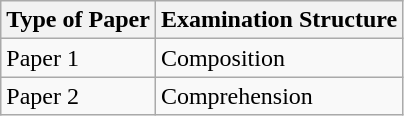<table class="wikitable">
<tr>
<th>Type of Paper</th>
<th>Examination Structure</th>
</tr>
<tr>
<td>Paper 1</td>
<td>Composition</td>
</tr>
<tr>
<td>Paper 2</td>
<td>Comprehension</td>
</tr>
</table>
